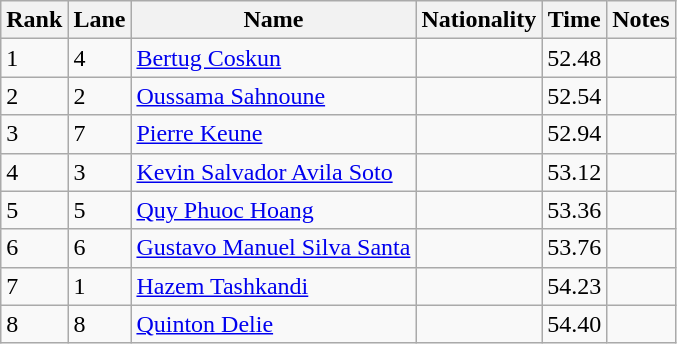<table class="wikitable">
<tr>
<th>Rank</th>
<th>Lane</th>
<th>Name</th>
<th>Nationality</th>
<th>Time</th>
<th>Notes</th>
</tr>
<tr>
<td>1</td>
<td>4</td>
<td><a href='#'>Bertug Coskun</a></td>
<td></td>
<td>52.48</td>
<td></td>
</tr>
<tr>
<td>2</td>
<td>2</td>
<td><a href='#'>Oussama Sahnoune</a></td>
<td></td>
<td>52.54</td>
<td></td>
</tr>
<tr>
<td>3</td>
<td>7</td>
<td><a href='#'>Pierre Keune</a></td>
<td></td>
<td>52.94</td>
<td></td>
</tr>
<tr>
<td>4</td>
<td>3</td>
<td><a href='#'>Kevin Salvador Avila Soto</a></td>
<td></td>
<td>53.12</td>
<td></td>
</tr>
<tr>
<td>5</td>
<td>5</td>
<td><a href='#'>Quy Phuoc Hoang</a></td>
<td></td>
<td>53.36</td>
<td></td>
</tr>
<tr>
<td>6</td>
<td>6</td>
<td><a href='#'>Gustavo Manuel Silva Santa</a></td>
<td></td>
<td>53.76</td>
<td></td>
</tr>
<tr>
<td>7</td>
<td>1</td>
<td><a href='#'>Hazem Tashkandi</a></td>
<td></td>
<td>54.23</td>
<td></td>
</tr>
<tr>
<td>8</td>
<td>8</td>
<td><a href='#'>Quinton Delie</a></td>
<td></td>
<td>54.40</td>
<td></td>
</tr>
</table>
